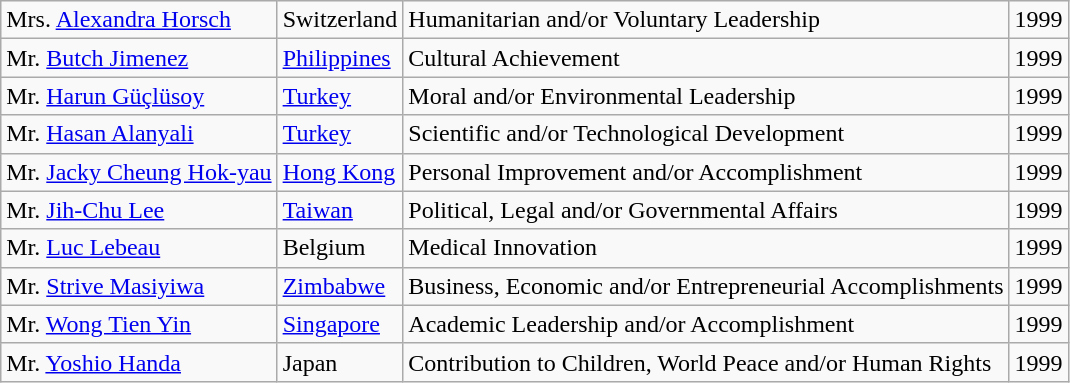<table class="wikitable">
<tr>
<td>Mrs. <a href='#'>Alexandra Horsch</a></td>
<td>Switzerland</td>
<td>Humanitarian and/or Voluntary Leadership</td>
<td style="text-align:right;">1999</td>
</tr>
<tr>
<td>Mr. <a href='#'>Butch Jimenez</a></td>
<td><a href='#'>Philippines</a></td>
<td>Cultural Achievement</td>
<td style="text-align:right;">1999</td>
</tr>
<tr>
<td>Mr. <a href='#'>Harun Güçlüsoy</a></td>
<td><a href='#'>Turkey</a></td>
<td>Moral and/or Environmental Leadership</td>
<td style="text-align:right;">1999</td>
</tr>
<tr>
<td>Mr. <a href='#'>Hasan Alanyali</a></td>
<td><a href='#'>Turkey</a></td>
<td>Scientific and/or Technological Development</td>
<td style="text-align:right;">1999</td>
</tr>
<tr>
<td>Mr. <a href='#'>Jacky Cheung Hok-yau</a></td>
<td><a href='#'>Hong Kong</a></td>
<td>Personal Improvement and/or Accomplishment</td>
<td style="text-align:right;">1999</td>
</tr>
<tr>
<td>Mr. <a href='#'>Jih-Chu Lee</a></td>
<td><a href='#'>Taiwan</a></td>
<td>Political, Legal and/or Governmental Affairs</td>
<td style="text-align:right;">1999</td>
</tr>
<tr>
<td>Mr. <a href='#'>Luc Lebeau</a></td>
<td>Belgium</td>
<td>Medical Innovation</td>
<td style="text-align:right;">1999</td>
</tr>
<tr>
<td>Mr. <a href='#'>Strive Masiyiwa</a></td>
<td><a href='#'>Zimbabwe</a></td>
<td>Business, Economic and/or Entrepreneurial Accomplishments</td>
<td style="text-align:right;">1999</td>
</tr>
<tr>
<td>Mr. <a href='#'>Wong Tien Yin</a></td>
<td><a href='#'>Singapore</a></td>
<td>Academic Leadership and/or Accomplishment</td>
<td style="text-align:right;">1999</td>
</tr>
<tr>
<td>Mr. <a href='#'>Yoshio Handa</a></td>
<td>Japan</td>
<td>Contribution to Children, World Peace and/or Human Rights</td>
<td style="text-align:right;">1999</td>
</tr>
</table>
